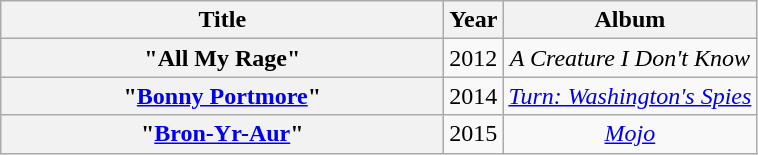<table class="wikitable plainrowheaders" style="text-align:center;" border="1">
<tr>
<th scope="col" style="width:18em;">Title</th>
<th scope="col">Year</th>
<th scope="col">Album</th>
</tr>
<tr>
<th scope="row">"All My Rage"</th>
<td>2012</td>
<td><em>A Creature I Don't Know</em></td>
</tr>
<tr>
<th scope="row">"<a href='#'>Bonny Portmore</a>"</th>
<td>2014</td>
<td><em><a href='#'>Turn: Washington's Spies</a></em></td>
</tr>
<tr>
<th scope="row">"<a href='#'>Bron-Yr-Aur</a>"</th>
<td>2015</td>
<td><em><a href='#'>Mojo</a></em></td>
</tr>
</table>
